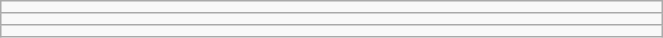<table class="wikitable" style=" text-align:center; font-size:110%;" width="35%">
<tr>
<td></td>
</tr>
<tr>
<td></td>
</tr>
<tr>
<td></td>
</tr>
</table>
